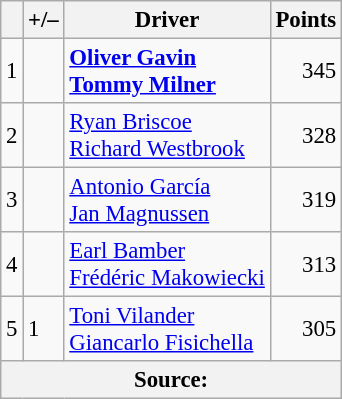<table class="wikitable" style="font-size: 95%;">
<tr>
<th scope="col"></th>
<th scope="col">+/–</th>
<th scope="col">Driver</th>
<th scope="col">Points</th>
</tr>
<tr>
<td align=center>1</td>
<td align="left"></td>
<td><strong> <a href='#'>Oliver Gavin</a><br> <a href='#'>Tommy Milner</a></strong></td>
<td align=right>345</td>
</tr>
<tr>
<td align=center>2</td>
<td align="left"></td>
<td> <a href='#'>Ryan Briscoe</a><br> <a href='#'>Richard Westbrook</a></td>
<td align=right>328</td>
</tr>
<tr>
<td align=center>3</td>
<td align="left"></td>
<td> <a href='#'>Antonio García</a><br> <a href='#'>Jan Magnussen</a></td>
<td align=right>319</td>
</tr>
<tr>
<td align=center>4</td>
<td align="left"></td>
<td> <a href='#'>Earl Bamber</a><br> <a href='#'>Frédéric Makowiecki</a></td>
<td align=right>313</td>
</tr>
<tr>
<td align=center>5</td>
<td align="left"> 1</td>
<td> <a href='#'>Toni Vilander</a><br> <a href='#'>Giancarlo Fisichella</a></td>
<td align=right>305</td>
</tr>
<tr>
<th colspan=5>Source:</th>
</tr>
</table>
